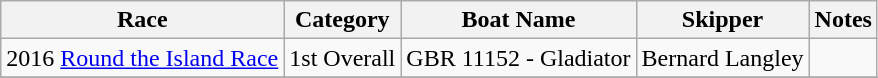<table class="wikitable" style="text-align:center">
<tr>
<th>Race</th>
<th>Category</th>
<th>Boat Name</th>
<th>Skipper</th>
<th>Notes</th>
</tr>
<tr>
<td>2016 <a href='#'>Round the Island Race</a></td>
<td>1st Overall</td>
<td>GBR 11152 - Gladiator</td>
<td>Bernard Langley</td>
<td></td>
</tr>
<tr>
</tr>
</table>
